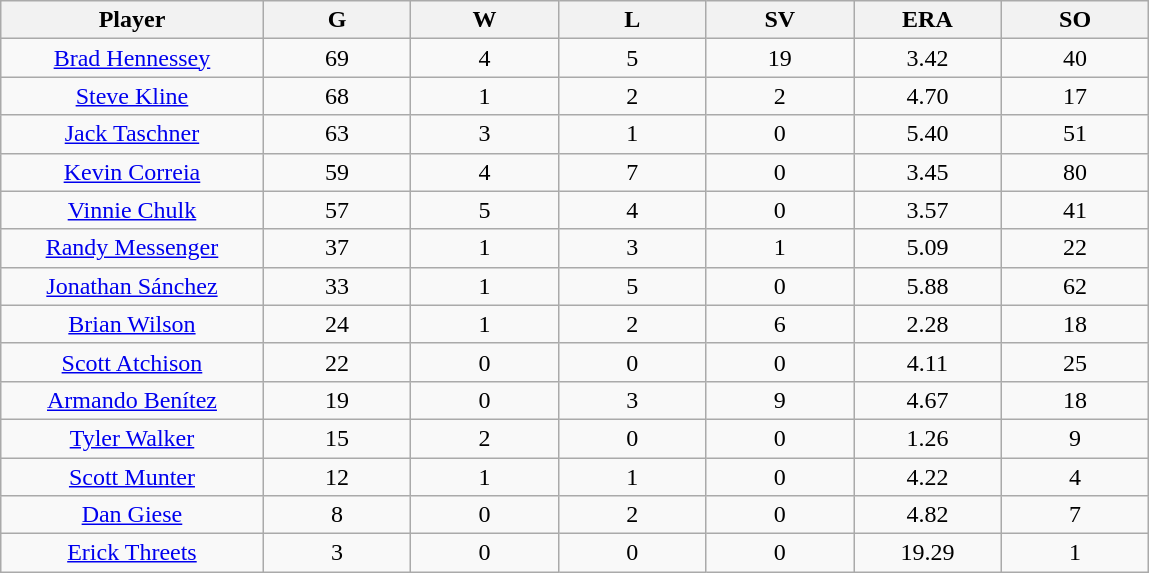<table class="wikitable sortable">
<tr>
<th bgcolor="#DDDDFF" width="16%">Player</th>
<th bgcolor="#DDDDFF" width="9%">G</th>
<th bgcolor="#DDDDFF" width="9%">W</th>
<th bgcolor="#DDDDFF" width="9%">L</th>
<th bgcolor="#DDDDFF" width="9%">SV</th>
<th bgcolor="#DDDDFF" width="9%">ERA</th>
<th bgcolor="#DDDDFF" width="9%">SO</th>
</tr>
<tr align=center>
<td><a href='#'>Brad Hennessey</a></td>
<td>69</td>
<td>4</td>
<td>5</td>
<td>19</td>
<td>3.42</td>
<td>40</td>
</tr>
<tr align=center>
<td><a href='#'>Steve Kline</a></td>
<td>68</td>
<td>1</td>
<td>2</td>
<td>2</td>
<td>4.70</td>
<td>17</td>
</tr>
<tr align=center>
<td><a href='#'>Jack Taschner</a></td>
<td>63</td>
<td>3</td>
<td>1</td>
<td>0</td>
<td>5.40</td>
<td>51</td>
</tr>
<tr align=center>
<td><a href='#'>Kevin Correia</a></td>
<td>59</td>
<td>4</td>
<td>7</td>
<td>0</td>
<td>3.45</td>
<td>80</td>
</tr>
<tr align=center>
<td><a href='#'>Vinnie Chulk</a></td>
<td>57</td>
<td>5</td>
<td>4</td>
<td>0</td>
<td>3.57</td>
<td>41</td>
</tr>
<tr align=center>
<td><a href='#'>Randy Messenger</a></td>
<td>37</td>
<td>1</td>
<td>3</td>
<td>1</td>
<td>5.09</td>
<td>22</td>
</tr>
<tr align=center>
<td><a href='#'>Jonathan Sánchez</a></td>
<td>33</td>
<td>1</td>
<td>5</td>
<td>0</td>
<td>5.88</td>
<td>62</td>
</tr>
<tr align=center>
<td><a href='#'>Brian Wilson</a></td>
<td>24</td>
<td>1</td>
<td>2</td>
<td>6</td>
<td>2.28</td>
<td>18</td>
</tr>
<tr align=center>
<td><a href='#'>Scott Atchison</a></td>
<td>22</td>
<td>0</td>
<td>0</td>
<td>0</td>
<td>4.11</td>
<td>25</td>
</tr>
<tr align=center>
<td><a href='#'>Armando Benítez</a></td>
<td>19</td>
<td>0</td>
<td>3</td>
<td>9</td>
<td>4.67</td>
<td>18</td>
</tr>
<tr align=center>
<td><a href='#'>Tyler Walker</a></td>
<td>15</td>
<td>2</td>
<td>0</td>
<td>0</td>
<td>1.26</td>
<td>9</td>
</tr>
<tr align=center>
<td><a href='#'>Scott Munter</a></td>
<td>12</td>
<td>1</td>
<td>1</td>
<td>0</td>
<td>4.22</td>
<td>4</td>
</tr>
<tr align=center>
<td><a href='#'>Dan Giese</a></td>
<td>8</td>
<td>0</td>
<td>2</td>
<td>0</td>
<td>4.82</td>
<td>7</td>
</tr>
<tr align=center>
<td><a href='#'>Erick Threets</a></td>
<td>3</td>
<td>0</td>
<td>0</td>
<td>0</td>
<td>19.29</td>
<td>1</td>
</tr>
</table>
